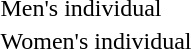<table>
<tr>
<td>Men's individual<br></td>
<td></td>
<td></td>
<td></td>
</tr>
<tr>
<td>Women's individual<br></td>
<td></td>
<td></td>
<td></td>
</tr>
<tr>
</tr>
</table>
